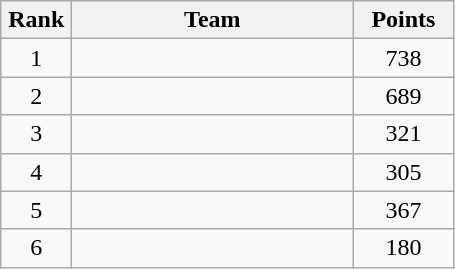<table class="wikitable" style="text-align:center;">
<tr>
<th width=40>Rank</th>
<th width=180>Team</th>
<th width=60>Points</th>
</tr>
<tr>
<td>1</td>
<td align=left></td>
<td>738</td>
</tr>
<tr>
<td>2</td>
<td align=left></td>
<td>689</td>
</tr>
<tr>
<td>3</td>
<td align=left></td>
<td>321</td>
</tr>
<tr>
<td>4</td>
<td align=left></td>
<td>305</td>
</tr>
<tr>
<td>5</td>
<td align=left></td>
<td>367</td>
</tr>
<tr>
<td>6</td>
<td align=left></td>
<td>180</td>
</tr>
</table>
